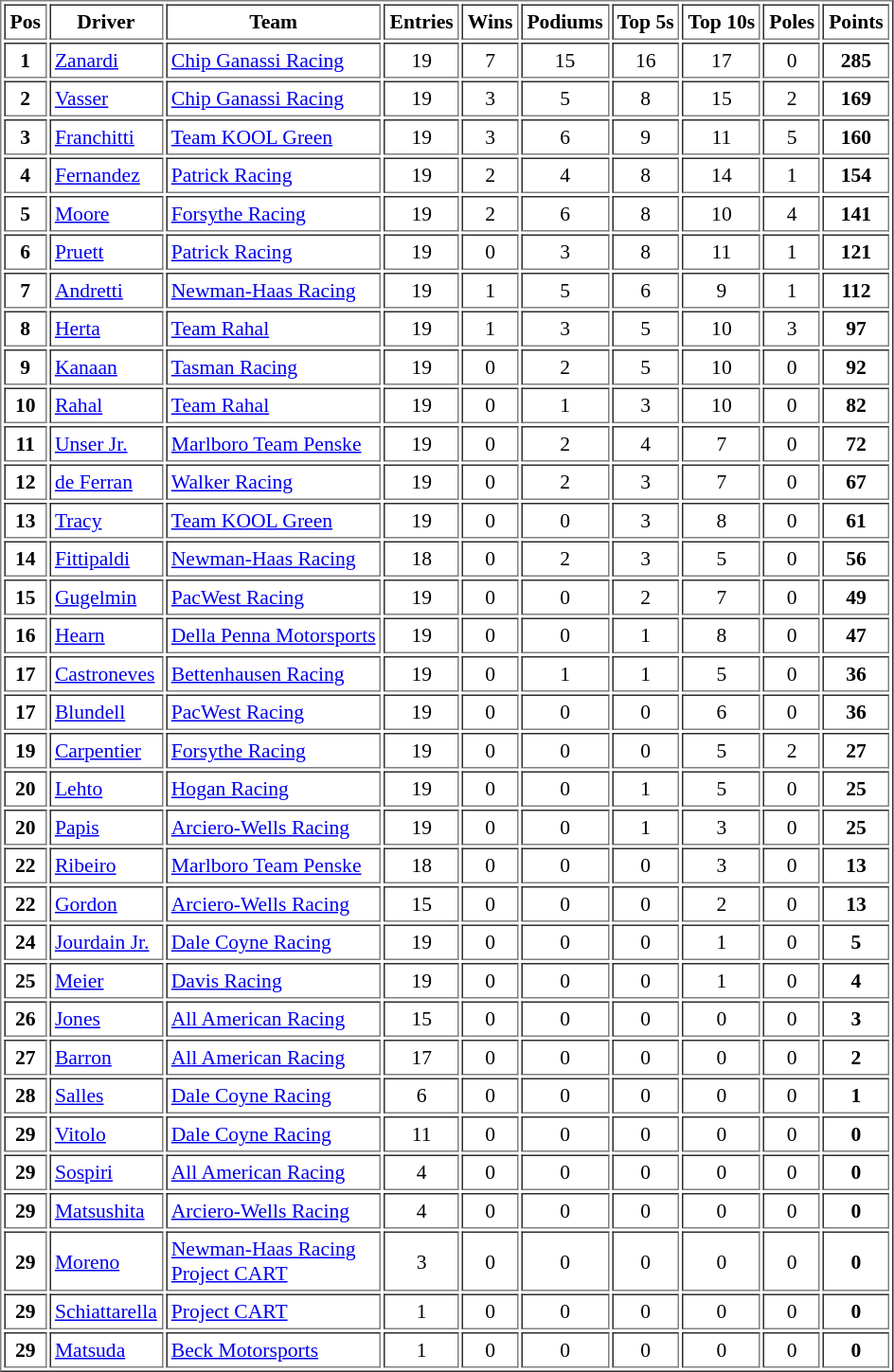<table class="toccolours sortable" style="font-size: 90%" border="1" cellpadding="3" style="border-collapse:collapse">
<tr>
<th>Pos</th>
<th>Driver</th>
<th>Team</th>
<th>Entries</th>
<th>Wins</th>
<th>Podiums</th>
<th>Top 5s</th>
<th>Top 10s</th>
<th>Poles</th>
<th>Points</th>
</tr>
<tr>
<th>1</th>
<td> <a href='#'>Zanardi</a></td>
<td> <a href='#'>Chip Ganassi Racing</a></td>
<td align="center">19</td>
<td align="center">7</td>
<td align="center">15</td>
<td align="center">16</td>
<td align="center">17</td>
<td align="center">0</td>
<td align="center"><strong>285</strong></td>
</tr>
<tr>
<th>2</th>
<td> <a href='#'>Vasser</a></td>
<td> <a href='#'>Chip Ganassi Racing</a></td>
<td align="center">19</td>
<td align="center">3</td>
<td align="center">5</td>
<td align="center">8</td>
<td align="center">15</td>
<td align="center">2</td>
<td align="center"><strong>169</strong></td>
</tr>
<tr>
<th>3</th>
<td> <a href='#'>Franchitti</a></td>
<td> <a href='#'>Team KOOL Green</a></td>
<td align="center">19</td>
<td align="center">3</td>
<td align="center">6</td>
<td align="center">9</td>
<td align="center">11</td>
<td align="center">5</td>
<td align="center"><strong>160</strong></td>
</tr>
<tr>
<th>4</th>
<td> <a href='#'>Fernandez</a></td>
<td> <a href='#'>Patrick Racing</a></td>
<td align="center">19</td>
<td align="center">2</td>
<td align="center">4</td>
<td align="center">8</td>
<td align="center">14</td>
<td align="center">1</td>
<td align="center"><strong>154</strong></td>
</tr>
<tr>
<th>5</th>
<td> <a href='#'>Moore</a></td>
<td> <a href='#'>Forsythe Racing</a></td>
<td align="center">19</td>
<td align="center">2</td>
<td align="center">6</td>
<td align="center">8</td>
<td align="center">10</td>
<td align="center">4</td>
<td align="center"><strong>141</strong></td>
</tr>
<tr>
<th>6</th>
<td> <a href='#'>Pruett</a></td>
<td> <a href='#'>Patrick Racing</a></td>
<td align="center">19</td>
<td align="center">0</td>
<td align="center">3</td>
<td align="center">8</td>
<td align="center">11</td>
<td align="center">1</td>
<td align="center"><strong>121</strong></td>
</tr>
<tr>
<th>7</th>
<td> <a href='#'>Andretti</a></td>
<td> <a href='#'>Newman-Haas Racing</a></td>
<td align="center">19</td>
<td align="center">1</td>
<td align="center">5</td>
<td align="center">6</td>
<td align="center">9</td>
<td align="center">1</td>
<td align="center"><strong>112</strong></td>
</tr>
<tr>
<th>8</th>
<td> <a href='#'>Herta</a></td>
<td> <a href='#'>Team Rahal</a></td>
<td align="center">19</td>
<td align="center">1</td>
<td align="center">3</td>
<td align="center">5</td>
<td align="center">10</td>
<td align="center">3</td>
<td align="center"><strong>97</strong></td>
</tr>
<tr>
<th>9</th>
<td> <a href='#'>Kanaan</a></td>
<td> <a href='#'>Tasman Racing</a></td>
<td align="center">19</td>
<td align="center">0</td>
<td align="center">2</td>
<td align="center">5</td>
<td align="center">10</td>
<td align="center">0</td>
<td align="center"><strong>92</strong></td>
</tr>
<tr>
<th>10</th>
<td> <a href='#'>Rahal</a></td>
<td> <a href='#'>Team Rahal</a></td>
<td align="center">19</td>
<td align="center">0</td>
<td align="center">1</td>
<td align="center">3</td>
<td align="center">10</td>
<td align="center">0</td>
<td align="center"><strong>82</strong></td>
</tr>
<tr>
<th>11</th>
<td> <a href='#'>Unser Jr.</a></td>
<td> <a href='#'>Marlboro Team Penske</a></td>
<td align="center">19</td>
<td align="center">0</td>
<td align="center">2</td>
<td align="center">4</td>
<td align="center">7</td>
<td align="center">0</td>
<td align="center"><strong>72</strong></td>
</tr>
<tr>
<th>12</th>
<td> <a href='#'>de Ferran</a></td>
<td> <a href='#'>Walker Racing</a></td>
<td align="center">19</td>
<td align="center">0</td>
<td align="center">2</td>
<td align="center">3</td>
<td align="center">7</td>
<td align="center">0</td>
<td align="center"><strong>67</strong></td>
</tr>
<tr>
<th>13</th>
<td> <a href='#'>Tracy</a></td>
<td> <a href='#'>Team KOOL Green</a></td>
<td align="center">19</td>
<td align="center">0</td>
<td align="center">0</td>
<td align="center">3</td>
<td align="center">8</td>
<td align="center">0</td>
<td align="center"><strong>61</strong></td>
</tr>
<tr>
<th>14</th>
<td> <a href='#'>Fittipaldi</a></td>
<td> <a href='#'>Newman-Haas Racing</a></td>
<td align="center">18</td>
<td align="center">0</td>
<td align="center">2</td>
<td align="center">3</td>
<td align="center">5</td>
<td align="center">0</td>
<td align="center"><strong>56</strong></td>
</tr>
<tr>
<th>15</th>
<td> <a href='#'>Gugelmin</a></td>
<td> <a href='#'>PacWest Racing</a></td>
<td align="center">19</td>
<td align="center">0</td>
<td align="center">0</td>
<td align="center">2</td>
<td align="center">7</td>
<td align="center">0</td>
<td align="center"><strong>49</strong></td>
</tr>
<tr>
<th>16</th>
<td> <a href='#'>Hearn</a></td>
<td> <a href='#'>Della Penna Motorsports</a></td>
<td align="center">19</td>
<td align="center">0</td>
<td align="center">0</td>
<td align="center">1</td>
<td align="center">8</td>
<td align="center">0</td>
<td align="center"><strong>47</strong></td>
</tr>
<tr>
<th>17</th>
<td> <a href='#'>Castroneves</a></td>
<td> <a href='#'>Bettenhausen Racing</a></td>
<td align="center">19</td>
<td align="center">0</td>
<td align="center">1</td>
<td align="center">1</td>
<td align="center">5</td>
<td align="center">0</td>
<td align="center"><strong>36</strong></td>
</tr>
<tr>
<th>17</th>
<td> <a href='#'>Blundell</a></td>
<td> <a href='#'>PacWest Racing</a></td>
<td align="center">19</td>
<td align="center">0</td>
<td align="center">0</td>
<td align="center">0</td>
<td align="center">6</td>
<td align="center">0</td>
<td align="center"><strong>36</strong></td>
</tr>
<tr>
<th>19</th>
<td> <a href='#'>Carpentier</a></td>
<td> <a href='#'>Forsythe Racing</a></td>
<td align="center">19</td>
<td align="center">0</td>
<td align="center">0</td>
<td align="center">0</td>
<td align="center">5</td>
<td align="center">2</td>
<td align="center"><strong>27</strong></td>
</tr>
<tr>
<th>20</th>
<td> <a href='#'>Lehto</a></td>
<td> <a href='#'>Hogan Racing</a></td>
<td align="center">19</td>
<td align="center">0</td>
<td align="center">0</td>
<td align="center">1</td>
<td align="center">5</td>
<td align="center">0</td>
<td align="center"><strong>25</strong></td>
</tr>
<tr>
<th>20</th>
<td> <a href='#'>Papis</a></td>
<td> <a href='#'>Arciero-Wells Racing</a></td>
<td align="center">19</td>
<td align="center">0</td>
<td align="center">0</td>
<td align="center">1</td>
<td align="center">3</td>
<td align="center">0</td>
<td align="center"><strong>25</strong></td>
</tr>
<tr>
<th>22</th>
<td> <a href='#'>Ribeiro</a></td>
<td> <a href='#'>Marlboro Team Penske</a></td>
<td align="center">18</td>
<td align="center">0</td>
<td align="center">0</td>
<td align="center">0</td>
<td align="center">3</td>
<td align="center">0</td>
<td align="center"><strong>13</strong></td>
</tr>
<tr>
<th>22</th>
<td> <a href='#'>Gordon</a></td>
<td> <a href='#'>Arciero-Wells Racing</a></td>
<td align="center">15</td>
<td align="center">0</td>
<td align="center">0</td>
<td align="center">0</td>
<td align="center">2</td>
<td align="center">0</td>
<td align="center"><strong>13</strong></td>
</tr>
<tr>
<th>24</th>
<td> <a href='#'>Jourdain Jr.</a></td>
<td> <a href='#'>Dale Coyne Racing</a></td>
<td align="center">19</td>
<td align="center">0</td>
<td align="center">0</td>
<td align="center">0</td>
<td align="center">1</td>
<td align="center">0</td>
<td align="center"><strong>5</strong></td>
</tr>
<tr>
<th>25</th>
<td> <a href='#'>Meier</a></td>
<td> <a href='#'>Davis Racing</a></td>
<td align="center">19</td>
<td align="center">0</td>
<td align="center">0</td>
<td align="center">0</td>
<td align="center">1</td>
<td align="center">0</td>
<td align="center"><strong>4</strong></td>
</tr>
<tr>
<th>26</th>
<td> <a href='#'>Jones</a></td>
<td> <a href='#'>All American Racing</a></td>
<td align="center">15</td>
<td align="center">0</td>
<td align="center">0</td>
<td align="center">0</td>
<td align="center">0</td>
<td align="center">0</td>
<td align="center"><strong>3</strong></td>
</tr>
<tr>
<th>27</th>
<td> <a href='#'>Barron</a></td>
<td> <a href='#'>All American Racing</a></td>
<td align="center">17</td>
<td align="center">0</td>
<td align="center">0</td>
<td align="center">0</td>
<td align="center">0</td>
<td align="center">0</td>
<td align="center"><strong>2</strong></td>
</tr>
<tr>
<th>28</th>
<td> <a href='#'>Salles</a></td>
<td> <a href='#'>Dale Coyne Racing</a></td>
<td align="center">6</td>
<td align="center">0</td>
<td align="center">0</td>
<td align="center">0</td>
<td align="center">0</td>
<td align="center">0</td>
<td align="center"><strong>1</strong></td>
</tr>
<tr>
<th>29</th>
<td> <a href='#'>Vitolo</a></td>
<td> <a href='#'>Dale Coyne Racing</a></td>
<td align="center">11</td>
<td align="center">0</td>
<td align="center">0</td>
<td align="center">0</td>
<td align="center">0</td>
<td align="center">0</td>
<td align="center"><strong>0</strong></td>
</tr>
<tr>
<th>29</th>
<td> <a href='#'>Sospiri</a></td>
<td> <a href='#'>All American Racing</a></td>
<td align="center">4</td>
<td align="center">0</td>
<td align="center">0</td>
<td align="center">0</td>
<td align="center">0</td>
<td align="center">0</td>
<td align="center"><strong>0</strong></td>
</tr>
<tr>
<th>29</th>
<td> <a href='#'>Matsushita</a></td>
<td> <a href='#'>Arciero-Wells Racing</a></td>
<td align="center">4</td>
<td align="center">0</td>
<td align="center">0</td>
<td align="center">0</td>
<td align="center">0</td>
<td align="center">0</td>
<td align="center"><strong>0</strong></td>
</tr>
<tr>
<th>29</th>
<td> <a href='#'>Moreno</a></td>
<td> <a href='#'>Newman-Haas Racing</a><br> <a href='#'>Project CART</a></td>
<td align="center">3</td>
<td align="center">0</td>
<td align="center">0</td>
<td align="center">0</td>
<td align="center">0</td>
<td align="center">0</td>
<td align="center"><strong>0</strong></td>
</tr>
<tr>
<th>29</th>
<td> <a href='#'>Schiattarella</a></td>
<td> <a href='#'>Project CART</a></td>
<td align="center">1</td>
<td align="center">0</td>
<td align="center">0</td>
<td align="center">0</td>
<td align="center">0</td>
<td align="center">0</td>
<td align="center"><strong>0</strong></td>
</tr>
<tr>
<th>29</th>
<td> <a href='#'>Matsuda</a></td>
<td> <a href='#'>Beck Motorsports</a></td>
<td align="center">1</td>
<td align="center">0</td>
<td align="center">0</td>
<td align="center">0</td>
<td align="center">0</td>
<td align="center">0</td>
<td align="center"><strong>0</strong></td>
</tr>
</table>
